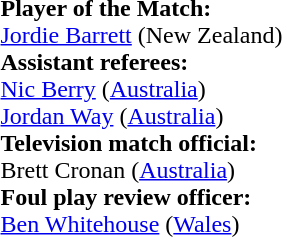<table style="width:100%">
<tr>
<td><br><strong>Player of the Match:</strong>
<br><a href='#'>Jordie Barrett</a> (New Zealand)<br><strong>Assistant referees:</strong>
<br><a href='#'>Nic Berry</a> (<a href='#'>Australia</a>)
<br><a href='#'>Jordan Way</a> (<a href='#'>Australia</a>)
<br><strong>Television match official:</strong>
<br>Brett Cronan (<a href='#'>Australia</a>)
<br><strong>Foul play review officer:</strong>
<br><a href='#'>Ben Whitehouse</a> (<a href='#'>Wales</a>)</td>
</tr>
</table>
